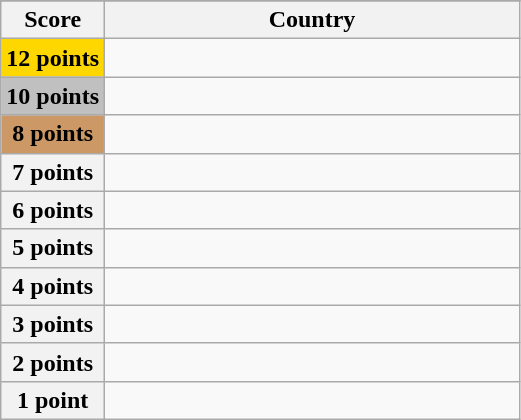<table class="wikitable">
<tr>
</tr>
<tr>
<th scope="col" width="20%">Score</th>
<th scope="col">Country</th>
</tr>
<tr>
<th scope="row" style="background:gold">12 points</th>
<td></td>
</tr>
<tr>
<th scope="row" style="background:silver">10 points</th>
<td></td>
</tr>
<tr>
<th scope="row" style="background:#CC9966">8 points</th>
<td></td>
</tr>
<tr>
<th scope="row">7 points</th>
<td></td>
</tr>
<tr>
<th scope="row">6 points</th>
<td></td>
</tr>
<tr>
<th scope="row">5 points</th>
<td></td>
</tr>
<tr>
<th scope="row">4 points</th>
<td></td>
</tr>
<tr>
<th scope="row">3 points</th>
<td></td>
</tr>
<tr>
<th scope="row">2 points</th>
<td></td>
</tr>
<tr>
<th scope="row">1 point</th>
<td></td>
</tr>
</table>
